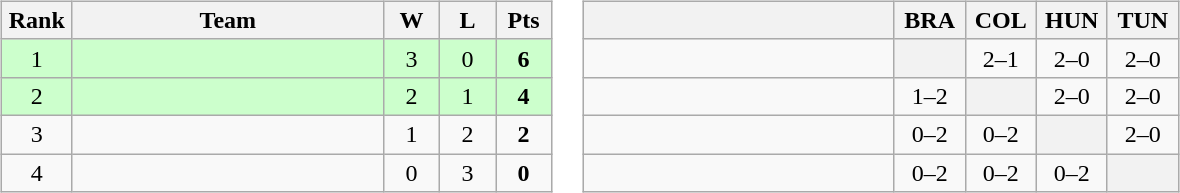<table>
<tr>
<td><br><table class=wikitable style="text-align:center">
<tr>
<th width=40>Rank</th>
<th width=200>Team</th>
<th width=30>W</th>
<th width=30>L</th>
<th width=30>Pts</th>
</tr>
<tr align=center bgcolor="#ccffcc">
<td>1</td>
<td style="text-align:left"></td>
<td>3</td>
<td>0</td>
<td><strong>6 </strong></td>
</tr>
<tr align=center bgcolor="#ccffcc">
<td>2</td>
<td style="text-align:left"></td>
<td>2</td>
<td>1</td>
<td><strong>4 </strong></td>
</tr>
<tr align=center>
<td>3</td>
<td style="text-align:left"></td>
<td>1</td>
<td>2</td>
<td><strong>2 </strong></td>
</tr>
<tr align=center>
<td>4</td>
<td style="text-align:left"></td>
<td>0</td>
<td>3</td>
<td><strong> 0</strong></td>
</tr>
</table>
</td>
<td><br><table class="wikitable" style="text-align:center">
<tr>
<th width="200"> </th>
<th width="40">BRA</th>
<th width="40">COL</th>
<th width="40">HUN</th>
<th width="40">TUN</th>
</tr>
<tr>
<td style="text-align:left;"></td>
<th></th>
<td>2–1</td>
<td>2–0</td>
<td>2–0</td>
</tr>
<tr>
<td style="text-align:left"></td>
<td>1–2</td>
<th></th>
<td>2–0</td>
<td>2–0</td>
</tr>
<tr>
<td style="text-align:left"></td>
<td>0–2</td>
<td>0–2</td>
<th></th>
<td>2–0</td>
</tr>
<tr>
<td style="text-align:left"></td>
<td>0–2</td>
<td>0–2</td>
<td>0–2</td>
<th></th>
</tr>
</table>
</td>
</tr>
</table>
